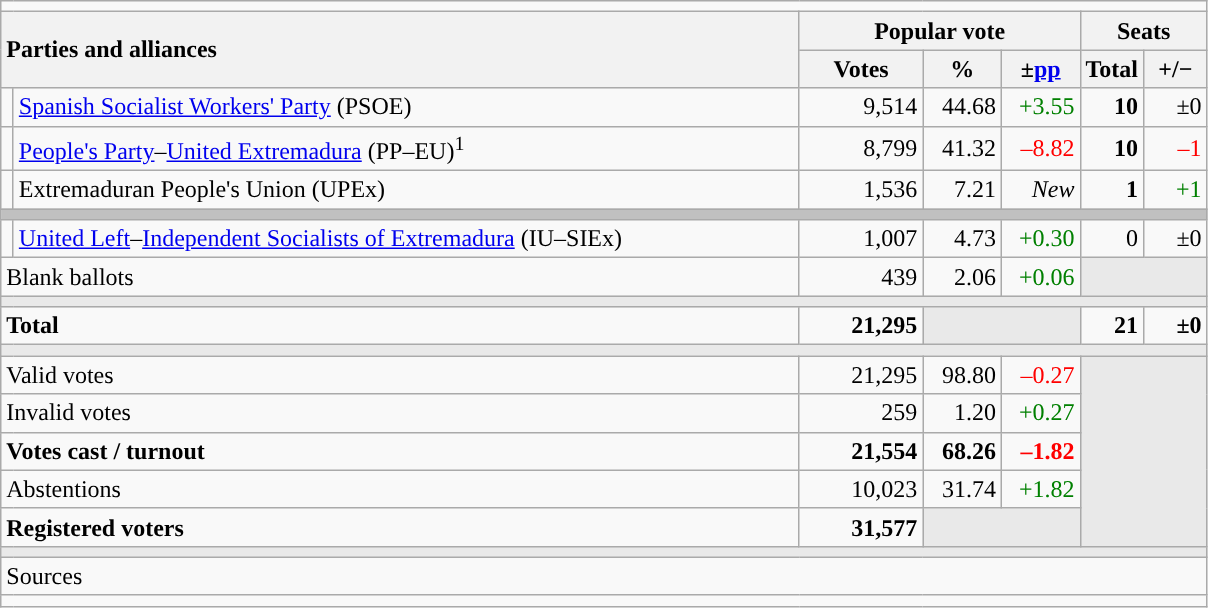<table class="wikitable" style="text-align:right;">
<tr>
<td colspan="7"></td>
</tr>
<tr>
<th style="text-align:left;" rowspan="2" colspan="2" width="525">Parties and alliances</th>
<th colspan="3">Popular vote</th>
<th colspan="2">Seats</th>
</tr>
<tr>
<th width="75">Votes</th>
<th width="45">%</th>
<th width="45">±<a href='#'>pp</a></th>
<th width="35">Total</th>
<th width="35">+/−</th>
</tr>
<tr>
<td width="1" style="color:inherit;background:"></td>
<td align="left"><a href='#'>Spanish Socialist Workers' Party</a> (PSOE)</td>
<td>9,514</td>
<td>44.68</td>
<td style="color:green;">+3.55</td>
<td><strong>10</strong></td>
<td>±0</td>
</tr>
<tr>
<td style="color:inherit;background:"></td>
<td align="left"><a href='#'>People's Party</a>–<a href='#'>United Extremadura</a> (PP–EU)<sup>1</sup></td>
<td>8,799</td>
<td>41.32</td>
<td style="color:red;">–8.82</td>
<td><strong>10</strong></td>
<td style="color:red;">–1</td>
</tr>
<tr>
<td style="color:inherit;background:"></td>
<td align="left">Extremaduran People's Union (UPEx)</td>
<td>1,536</td>
<td>7.21</td>
<td><em>New</em></td>
<td><strong>1</strong></td>
<td style="color:green;">+1</td>
</tr>
<tr>
<td colspan="7" bgcolor="#C0C0C0"></td>
</tr>
<tr>
<td style="color:inherit;background:"></td>
<td align="left"><a href='#'>United Left</a>–<a href='#'>Independent Socialists of Extremadura</a> (IU–SIEx)</td>
<td>1,007</td>
<td>4.73</td>
<td style="color:green;">+0.30</td>
<td>0</td>
<td>±0</td>
</tr>
<tr>
<td align="left" colspan="2">Blank ballots</td>
<td>439</td>
<td>2.06</td>
<td style="color:green;">+0.06</td>
<td bgcolor="#E9E9E9" colspan="2"></td>
</tr>
<tr>
<td colspan="7" bgcolor="#E9E9E9"></td>
</tr>
<tr style="font-weight:bold;">
<td align="left" colspan="2">Total</td>
<td>21,295</td>
<td bgcolor="#E9E9E9" colspan="2"></td>
<td>21</td>
<td>±0</td>
</tr>
<tr>
<td colspan="7" bgcolor="#E9E9E9"></td>
</tr>
<tr>
<td align="left" colspan="2">Valid votes</td>
<td>21,295</td>
<td>98.80</td>
<td style="color:red;">–0.27</td>
<td bgcolor="#E9E9E9" colspan="2" rowspan="5"></td>
</tr>
<tr>
<td align="left" colspan="2">Invalid votes</td>
<td>259</td>
<td>1.20</td>
<td style="color:green;">+0.27</td>
</tr>
<tr style="font-weight:bold;">
<td align="left" colspan="2">Votes cast / turnout</td>
<td>21,554</td>
<td>68.26</td>
<td style="color:red;">–1.82</td>
</tr>
<tr>
<td align="left" colspan="2">Abstentions</td>
<td>10,023</td>
<td>31.74</td>
<td style="color:green;">+1.82</td>
</tr>
<tr style="font-weight:bold;">
<td align="left" colspan="2">Registered voters</td>
<td>31,577</td>
<td bgcolor="#E9E9E9" colspan="2"></td>
</tr>
<tr>
<td colspan="7" bgcolor="#E9E9E9"></td>
</tr>
<tr>
<td align="left" colspan="7">Sources</td>
</tr>
<tr>
<td colspan="7" style="text-align:left; max-width:790px;"></td>
</tr>
</table>
